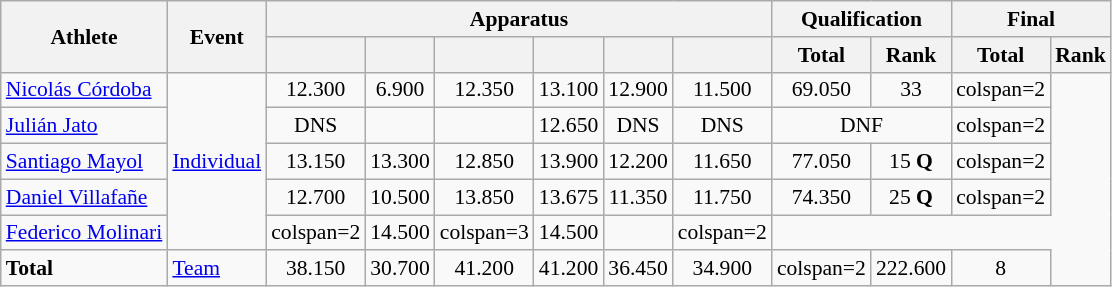<table class="wikitable" style="font-size:90%">
<tr>
<th rowspan="2">Athlete</th>
<th rowspan="2">Event</th>
<th colspan = "6">Apparatus</th>
<th colspan = "2">Qualification</th>
<th colspan = "2">Final</th>
</tr>
<tr>
<th></th>
<th></th>
<th></th>
<th></th>
<th></th>
<th></th>
<th>Total</th>
<th>Rank</th>
<th>Total</th>
<th>Rank</th>
</tr>
<tr style="text-align:center">
<td style="text-align:left"><a href='#'>Nicolás Córdoba</a></td>
<td style="text-align:left;" rowspan="5"><a href='#'>Individual</a></td>
<td>12.300</td>
<td>6.900</td>
<td>12.350</td>
<td>13.100</td>
<td>12.900</td>
<td>11.500</td>
<td>69.050</td>
<td>33</td>
<td>colspan=2 </td>
</tr>
<tr style="text-align:center">
<td style="text-align:left"><a href='#'>Julián Jato</a></td>
<td>DNS</td>
<td></td>
<td></td>
<td>12.650</td>
<td>DNS</td>
<td>DNS</td>
<td colspan=2>DNF</td>
<td>colspan=2 </td>
</tr>
<tr style="text-align:center">
<td style="text-align:left"><a href='#'>Santiago Mayol</a></td>
<td>13.150</td>
<td>13.300</td>
<td>12.850</td>
<td>13.900</td>
<td>12.200</td>
<td>11.650</td>
<td>77.050</td>
<td>15 <strong>Q</strong></td>
<td>colspan=2 </td>
</tr>
<tr style="text-align:center">
<td style="text-align:left"><a href='#'>Daniel Villafañe</a></td>
<td>12.700</td>
<td>10.500</td>
<td>13.850</td>
<td>13.675</td>
<td>11.350</td>
<td>11.750</td>
<td>74.350</td>
<td>25 <strong>Q</strong></td>
<td>colspan=2 </td>
</tr>
<tr style="text-align:center">
<td style="text-align:left"><a href='#'>Federico Molinari</a></td>
<td>colspan=2 </td>
<td>14.500</td>
<td>colspan=3 </td>
<td>14.500</td>
<td></td>
<td>colspan=2 </td>
</tr>
<tr style="text-align:center">
<td style="text-align:left"><strong>Total</strong></td>
<td style="text-align:left;"><a href='#'>Team</a></td>
<td>38.150</td>
<td>30.700</td>
<td>41.200</td>
<td>41.200</td>
<td>36.450</td>
<td>34.900</td>
<td>colspan=2 </td>
<td>222.600</td>
<td>8</td>
</tr>
</table>
